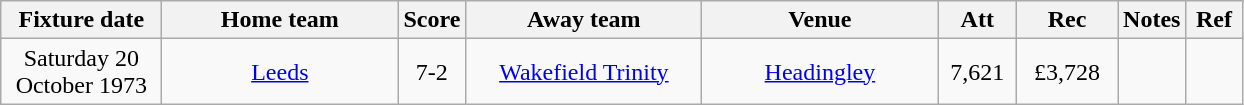<table class="wikitable" style="text-align:center;">
<tr>
<th width=100 abbr="Date">Fixture date</th>
<th width=150 abbr="Home team">Home team</th>
<th width=20 abbr="Score">Score</th>
<th width=150 abbr="Away team">Away team</th>
<th width=150 abbr="Venue">Venue</th>
<th width=45 abbr="Att">Att</th>
<th width=60 abbr="Rec">Rec</th>
<th width=20 abbr="Notes">Notes</th>
<th width=30 abbr="Ref">Ref</th>
</tr>
<tr>
<td>Saturday 20 October 1973</td>
<td><a href='#'>Leeds</a></td>
<td>7-2</td>
<td><a href='#'>Wakefield Trinity</a></td>
<td><a href='#'>Headingley</a></td>
<td>7,621</td>
<td>£3,728</td>
<td></td>
<td></td>
</tr>
</table>
